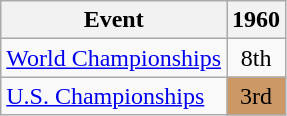<table class="wikitable">
<tr>
<th>Event</th>
<th>1960</th>
</tr>
<tr>
<td><a href='#'>World Championships</a></td>
<td align="center">8th</td>
</tr>
<tr>
<td><a href='#'>U.S. Championships</a></td>
<td align="center" bgcolor="cc9966">3rd</td>
</tr>
</table>
